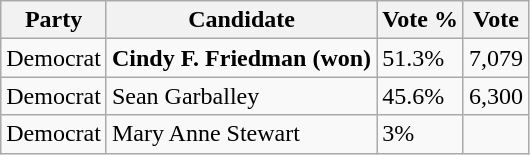<table class="wikitable">
<tr>
<th>Party</th>
<th>Candidate</th>
<th>Vote %</th>
<th>Vote</th>
</tr>
<tr>
<td>Democrat</td>
<td><strong>Cindy F. Friedman (won)</strong></td>
<td>51.3%</td>
<td>7,079</td>
</tr>
<tr>
<td>Democrat</td>
<td>Sean Garballey</td>
<td>45.6%</td>
<td>6,300</td>
</tr>
<tr>
<td>Democrat</td>
<td>Mary Anne Stewart</td>
<td>3%</td>
<td></td>
</tr>
</table>
